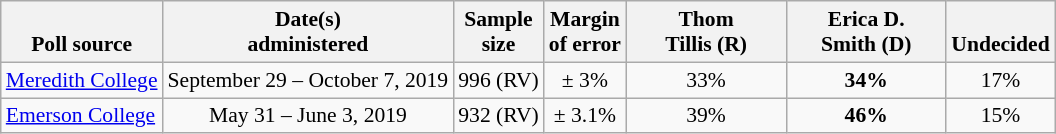<table class="wikitable" style="font-size:90%;text-align:center;">
<tr valign=bottom>
<th>Poll source</th>
<th>Date(s)<br>administered</th>
<th>Sample<br>size</th>
<th>Margin<br>of error</th>
<th style="width:100px;">Thom<br>Tillis (R)</th>
<th style="width:100px;">Erica D.<br>Smith (D)</th>
<th>Undecided</th>
</tr>
<tr>
<td style="text-align:left;"><a href='#'>Meredith College</a></td>
<td>September 29 – October 7, 2019</td>
<td>996 (RV)</td>
<td>± 3%</td>
<td>33%</td>
<td><strong>34%</strong></td>
<td>17%</td>
</tr>
<tr>
<td style="text-align:left;"><a href='#'>Emerson College</a></td>
<td>May 31 – June 3, 2019</td>
<td>932 (RV)</td>
<td>± 3.1%</td>
<td>39%</td>
<td><strong>46%</strong></td>
<td>15%</td>
</tr>
</table>
